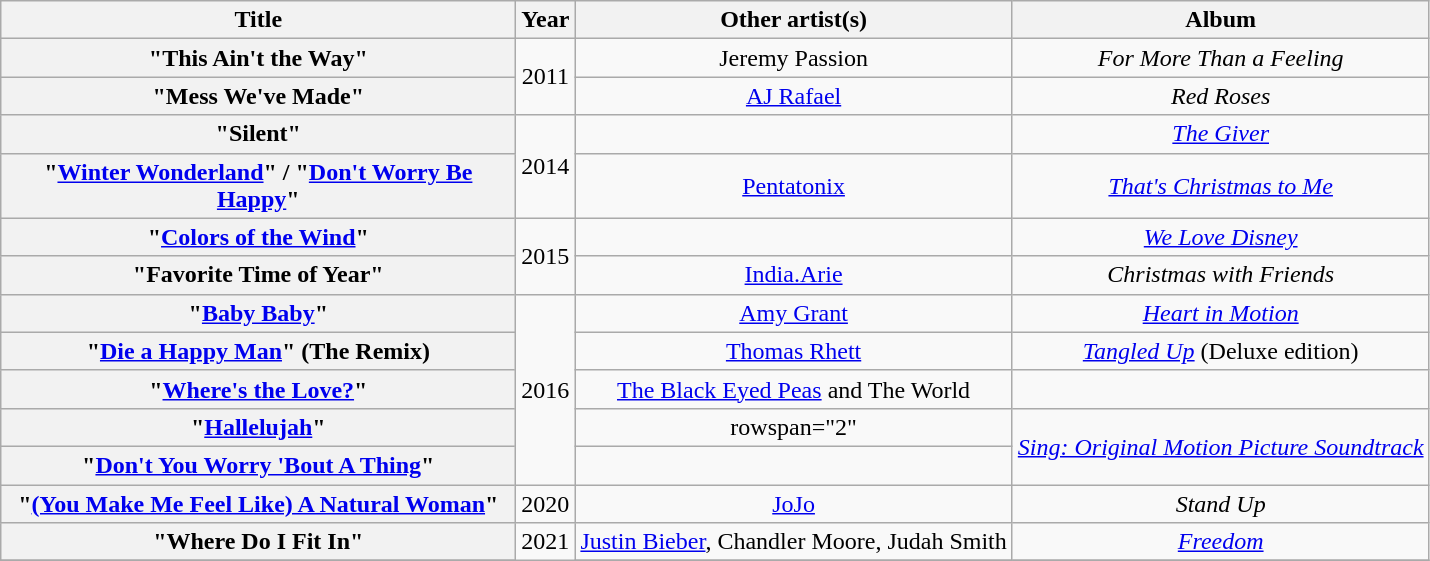<table class="wikitable plainrowheaders" style="text-align:center;">
<tr>
<th scope="col" style="width:21em;">Title</th>
<th scope="col">Year</th>
<th scope="col">Other artist(s)</th>
<th scope="col">Album</th>
</tr>
<tr>
<th scope="row">"This Ain't the Way"</th>
<td rowspan="2">2011</td>
<td>Jeremy Passion</td>
<td><em>For More Than a Feeling</em></td>
</tr>
<tr>
<th scope="row">"Mess We've Made"</th>
<td><a href='#'>AJ Rafael</a></td>
<td><em>Red Roses</em></td>
</tr>
<tr>
<th scope="row">"Silent"</th>
<td rowspan="2">2014</td>
<td></td>
<td><em><a href='#'>The Giver</a></em></td>
</tr>
<tr>
<th scope="row">"<a href='#'>Winter Wonderland</a>" / "<a href='#'>Don't Worry Be Happy</a>"</th>
<td><a href='#'>Pentatonix</a></td>
<td><em><a href='#'>That's Christmas to Me</a></em></td>
</tr>
<tr>
<th scope="row">"<a href='#'>Colors of the Wind</a>"</th>
<td rowspan="2">2015</td>
<td></td>
<td><em><a href='#'>We Love Disney</a></em></td>
</tr>
<tr>
<th scope="row">"Favorite Time of Year"</th>
<td><a href='#'>India.Arie</a></td>
<td><em>Christmas with Friends</em></td>
</tr>
<tr>
<th scope="row">"<a href='#'>Baby Baby</a>"</th>
<td rowspan="5">2016</td>
<td><a href='#'>Amy Grant</a></td>
<td><em><a href='#'>Heart in Motion</a></em></td>
</tr>
<tr>
<th scope="row">"<a href='#'>Die a Happy Man</a>" (The Remix)</th>
<td><a href='#'>Thomas Rhett</a></td>
<td><em><a href='#'>Tangled Up</a></em> (Deluxe edition)</td>
</tr>
<tr>
<th scope="row">"<a href='#'>Where's the Love?</a>"</th>
<td><a href='#'>The Black Eyed Peas</a> and The World</td>
<td></td>
</tr>
<tr>
<th scope="row">"<a href='#'>Hallelujah</a>"</th>
<td>rowspan="2" </td>
<td rowspan="2"><em><a href='#'>Sing: Original Motion Picture Soundtrack</a></em></td>
</tr>
<tr>
<th scope="row">"<a href='#'>Don't You Worry 'Bout A Thing</a>"</th>
</tr>
<tr>
<th scope="row">"<a href='#'>(You Make Me Feel Like) A Natural Woman</a>"</th>
<td rowspan="1">2020</td>
<td><a href='#'>JoJo</a></td>
<td><em>Stand Up</em></td>
</tr>
<tr>
<th scope="row">"Where Do I Fit In"</th>
<td rowspan="2">2021</td>
<td><a href='#'>Justin Bieber</a>, Chandler Moore, Judah Smith</td>
<td><em><a href='#'>Freedom</a></em></td>
</tr>
<tr>
</tr>
</table>
